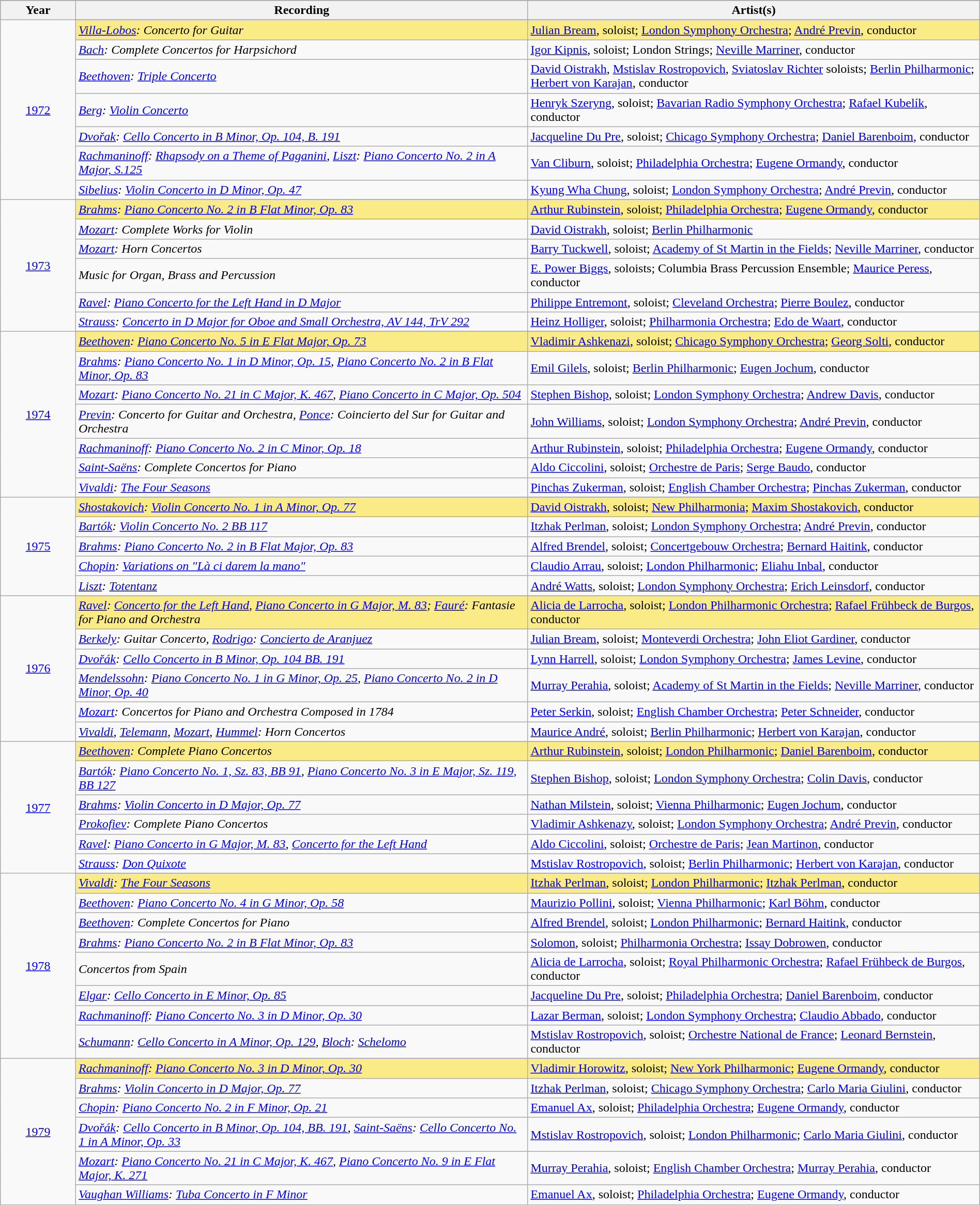<table class="wikitable" style="width:100%">
<tr bgcolor="#bebebe">
</tr>
<tr bgcolor="#bebebe">
<th width="5%">Year</th>
<th width="30%">Recording</th>
<th width="30%">Artist(s)</th>
</tr>
<tr>
<td rowspan="8" style="text-align:center;"><a href='#'>1972</a><br></td>
</tr>
<tr style="background:#FAEB86;">
<td><em><a href='#'>Villa-Lobos</a>: Concerto for Guitar</em></td>
<td><a href='#'>Julian Bream</a>, soloist; <a href='#'>London Symphony Orchestra</a>; <a href='#'>André Previn</a>, conductor</td>
</tr>
<tr>
<td><em><a href='#'>Bach</a>: Complete Concertos for Harpsichord</em></td>
<td><a href='#'>Igor Kipnis</a>, soloist; London Strings; <a href='#'>Neville Marriner</a>, conductor</td>
</tr>
<tr>
<td><em><a href='#'>Beethoven</a>: <a href='#'>Triple Concerto</a></em></td>
<td><a href='#'>David Oistrakh</a>, <a href='#'>Mstislav Rostropovich</a>, <a href='#'>Sviatoslav Richter</a> soloists; <a href='#'>Berlin Philharmonic</a>; <a href='#'>Herbert von Karajan</a>, conductor</td>
</tr>
<tr>
<td><em><a href='#'>Berg</a>: <a href='#'>Violin Concerto</a></em></td>
<td><a href='#'>Henryk Szeryng</a>, soloist; <a href='#'>Bavarian Radio Symphony Orchestra</a>; <a href='#'>Rafael Kubelík</a>, conductor</td>
</tr>
<tr>
<td><em><a href='#'>Dvořak</a>: <a href='#'>Cello Concerto in B Minor, Op. 104, B. 191</a></em></td>
<td><a href='#'>Jacqueline Du Pre</a>, soloist; <a href='#'>Chicago Symphony Orchestra</a>; <a href='#'>Daniel Barenboim</a>, conductor</td>
</tr>
<tr>
<td><em><a href='#'>Rachmaninoff</a>: <a href='#'>Rhapsody on a Theme of Paganini</a>, <a href='#'>Liszt</a>: <a href='#'>Piano Concerto No. 2 in A Major, S.125</a></em></td>
<td><a href='#'>Van Cliburn</a>, soloist; <a href='#'>Philadelphia Orchestra</a>; <a href='#'>Eugene Ormandy</a>, conductor</td>
</tr>
<tr>
<td><em><a href='#'>Sibelius</a>: <a href='#'>Violin Concerto in D Minor, Op. 47</a></em></td>
<td><a href='#'>Kyung Wha Chung</a>, soloist; <a href='#'>London Symphony Orchestra</a>; <a href='#'>André Previn</a>, conductor</td>
</tr>
<tr>
<td rowspan="7" style="text-align:center;"><a href='#'>1973</a><br></td>
</tr>
<tr style="background:#FAEB86;">
<td><em><a href='#'>Brahms</a>: <a href='#'>Piano Concerto No. 2 in B Flat Minor, Op. 83</a></em></td>
<td><a href='#'>Arthur Rubinstein</a>, soloist; <a href='#'>Philadelphia Orchestra</a>; <a href='#'>Eugene Ormandy</a>, conductor</td>
</tr>
<tr>
<td><em><a href='#'>Mozart</a>: Complete Works for Violin</em></td>
<td><a href='#'>David Oistrakh</a>, soloist; <a href='#'>Berlin Philharmonic</a></td>
</tr>
<tr>
<td><em><a href='#'>Mozart</a>: Horn Concertos</em></td>
<td><a href='#'>Barry Tuckwell</a>, soloist; <a href='#'>Academy of St Martin in the Fields</a>; <a href='#'>Neville Marriner</a>, conductor</td>
</tr>
<tr>
<td><em>Music for Organ, Brass and Percussion</em></td>
<td><a href='#'>E. Power Biggs</a>, soloists; Columbia Brass Percussion Ensemble; <a href='#'>Maurice Peress</a>, conductor</td>
</tr>
<tr>
<td><em><a href='#'>Ravel</a>: <a href='#'>Piano Concerto for the Left Hand in D Major</a></em></td>
<td><a href='#'>Philippe Entremont</a>, soloist; <a href='#'>Cleveland Orchestra</a>; <a href='#'>Pierre Boulez</a>, conductor</td>
</tr>
<tr>
<td><em><a href='#'>Strauss</a>: <a href='#'>Concerto in D Major for Oboe and Small Orchestra, AV 144, TrV 292</a></em></td>
<td><a href='#'>Heinz Holliger</a>, soloist; <a href='#'>Philharmonia Orchestra</a>; <a href='#'>Edo de Waart</a>, conductor</td>
</tr>
<tr>
<td rowspan="8" style="text-align:center;"><a href='#'>1974</a><br></td>
</tr>
<tr style="background:#FAEB86;">
<td><em><a href='#'>Beethoven</a>: <a href='#'>Piano Concerto No. 5 in E Flat Major, Op. 73</a></em></td>
<td><a href='#'>Vladimir Ashkenazi</a>, soloist; <a href='#'>Chicago Symphony Orchestra</a>; <a href='#'>Georg Solti</a>, conductor</td>
</tr>
<tr>
<td><em><a href='#'>Brahms</a>: <a href='#'>Piano Concerto No. 1 in D Minor, Op. 15</a>, <a href='#'>Piano Concerto No. 2 in B Flat Minor, Op. 83</a></em></td>
<td><a href='#'>Emil Gilels</a>, soloist; <a href='#'>Berlin Philharmonic</a>; <a href='#'>Eugen Jochum</a>, conductor</td>
</tr>
<tr>
<td><em><a href='#'>Mozart</a>: <a href='#'>Piano Concerto No. 21 in C Major, K. 467</a>, <a href='#'>Piano Concerto in C Major, Op. 504</a></em></td>
<td><a href='#'>Stephen Bishop</a>, soloist; <a href='#'>London Symphony Orchestra</a>; <a href='#'>Andrew Davis</a>, conductor</td>
</tr>
<tr>
<td><em><a href='#'>Previn</a>: Concerto for Guitar and Orchestra, <a href='#'>Ponce</a>: Coincierto del Sur for Guitar and Orchestra</em></td>
<td><a href='#'>John Williams</a>, soloist; <a href='#'>London Symphony Orchestra</a>; <a href='#'>André Previn</a>, conductor</td>
</tr>
<tr>
<td><em><a href='#'>Rachmaninoff</a>: <a href='#'>Piano Concerto No. 2 in C Minor, Op. 18</a></em></td>
<td><a href='#'>Arthur Rubinstein</a>, soloist; <a href='#'>Philadelphia Orchestra</a>; <a href='#'>Eugene Ormandy</a>, conductor</td>
</tr>
<tr>
<td><em><a href='#'>Saint-Saëns</a>: Complete Concertos for Piano</em></td>
<td><a href='#'>Aldo Ciccolini</a>, soloist; <a href='#'>Orchestre de Paris</a>; <a href='#'>Serge Baudo</a>, conductor</td>
</tr>
<tr>
<td><em><a href='#'>Vivaldi</a>: <a href='#'>The Four Seasons</a></em></td>
<td><a href='#'>Pinchas Zukerman</a>, soloist; <a href='#'>English Chamber Orchestra</a>; <a href='#'>Pinchas Zukerman</a>, conductor</td>
</tr>
<tr>
<td rowspan="6" style="text-align:center;"><a href='#'>1975</a><br></td>
</tr>
<tr style="background:#FAEB86;">
<td><em><a href='#'>Shostakovich</a>: <a href='#'>Violin Concerto No. 1 in A Minor, Op. 77</a></em></td>
<td><a href='#'>David Oistrakh</a>, soloist; <a href='#'>New Philharmonia</a>; <a href='#'>Maxim Shostakovich</a>, conductor</td>
</tr>
<tr>
<td><em><a href='#'>Bartók</a>: <a href='#'>Violin Concerto No. 2 BB 117</a></em></td>
<td><a href='#'>Itzhak Perlman</a>, soloist; <a href='#'>London Symphony Orchestra</a>; <a href='#'>André Previn</a>, conductor</td>
</tr>
<tr>
<td><em><a href='#'>Brahms</a>: <a href='#'>Piano Concerto No. 2 in B Flat Major, Op. 83</a></em></td>
<td><a href='#'>Alfred Brendel</a>, soloist; <a href='#'>Concertgebouw Orchestra</a>; <a href='#'>Bernard Haitink</a>, conductor</td>
</tr>
<tr>
<td><em><a href='#'>Chopin</a>: <a href='#'>Variations on "Là ci darem la mano"</a></em></td>
<td><a href='#'>Claudio Arrau</a>, soloist; <a href='#'>London Philharmonic</a>; <a href='#'>Eliahu Inbal</a>, conductor</td>
</tr>
<tr>
<td><em><a href='#'>Liszt</a>: <a href='#'>Totentanz</a></em></td>
<td><a href='#'>André Watts</a>, soloist; <a href='#'>London Symphony Orchestra</a>; <a href='#'>Erich Leinsdorf</a>, conductor</td>
</tr>
<tr>
<td rowspan="7" style="text-align:center;"><a href='#'>1976</a><br></td>
</tr>
<tr style="background:#FAEB86;">
<td><em><a href='#'>Ravel</a>: <a href='#'>Concerto for the Left Hand</a>, <a href='#'>Piano Concerto in G Major, M. 83</a>; <a href='#'>Fauré</a>: Fantasie for Piano and Orchestra</em></td>
<td><a href='#'>Alicia de Larrocha</a>, soloist; <a href='#'>London Philharmonic Orchestra</a>; <a href='#'>Rafael Frühbeck de Burgos</a>, conductor</td>
</tr>
<tr>
<td><em><a href='#'>Berkely</a>: Guitar Concerto, <a href='#'>Rodrigo</a>: <a href='#'>Concierto de Aranjuez</a></em></td>
<td><a href='#'>Julian Bream</a>, soloist; <a href='#'>Monteverdi Orchestra</a>; <a href='#'>John Eliot Gardiner</a>, conductor</td>
</tr>
<tr>
<td><em><a href='#'>Dvořák</a>: <a href='#'>Cello Concerto in B Minor, Op. 104 BB. 191</a></em></td>
<td><a href='#'>Lynn Harrell</a>, soloist; <a href='#'>London Symphony Orchestra</a>; <a href='#'>James Levine</a>, conductor</td>
</tr>
<tr>
<td><em><a href='#'>Mendelssohn</a>: <a href='#'>Piano Concerto No. 1 in G Minor, Op. 25</a>, <a href='#'>Piano Concerto No. 2 in D Minor, Op. 40</a></em></td>
<td><a href='#'>Murray Perahia</a>, soloist; <a href='#'>Academy of St Martin in the Fields</a>; <a href='#'>Neville Marriner</a>, conductor</td>
</tr>
<tr>
<td><em><a href='#'>Mozart</a>: Concertos for Piano and Orchestra Composed in 1784</em></td>
<td><a href='#'>Peter Serkin</a>, soloist; <a href='#'>English Chamber Orchestra</a>; <a href='#'>Peter Schneider</a>, conductor</td>
</tr>
<tr>
<td><em><a href='#'>Vivaldi</a>, <a href='#'>Telemann</a>, <a href='#'>Mozart</a>, <a href='#'>Hummel</a>: Horn Concertos</em></td>
<td><a href='#'>Maurice André</a>, soloist; <a href='#'>Berlin Philharmonic</a>; <a href='#'>Herbert von Karajan</a>, conductor</td>
</tr>
<tr>
<td rowspan="7" style="text-align:center;"><a href='#'>1977</a><br></td>
</tr>
<tr style="background:#FAEB86;">
<td><em><a href='#'>Beethoven</a>: Complete Piano Concertos</em></td>
<td><a href='#'>Arthur Rubinstein</a>, soloist; <a href='#'>London Philharmonic</a>; <a href='#'>Daniel Barenboim</a>, conductor</td>
</tr>
<tr>
<td><em><a href='#'>Bartók</a>: <a href='#'>Piano Concerto No. 1, Sz. 83, BB 91</a>, <a href='#'>Piano Concerto No. 3 in E Major, Sz. 119, BB 127</a></em></td>
<td><a href='#'>Stephen Bishop</a>, soloist; <a href='#'>London Symphony Orchestra</a>; <a href='#'>Colin Davis</a>, conductor</td>
</tr>
<tr>
<td><em><a href='#'>Brahms</a>: <a href='#'>Violin Concerto in D Major, Op. 77</a></em></td>
<td><a href='#'>Nathan Milstein</a>, soloist; <a href='#'>Vienna Philharmonic</a>; <a href='#'>Eugen Jochum</a>, conductor</td>
</tr>
<tr>
<td><em><a href='#'>Prokofiev</a>: Complete Piano Concertos</em></td>
<td><a href='#'>Vladimir Ashkenazy</a>, soloist; <a href='#'>London Symphony Orchestra</a>; <a href='#'>André Previn</a>, conductor</td>
</tr>
<tr>
<td><em><a href='#'>Ravel</a>: <a href='#'>Piano Concerto in G Major, M. 83</a>, <a href='#'>Concerto for the Left Hand</a></em></td>
<td><a href='#'>Aldo Ciccolini</a>, soloist; <a href='#'>Orchestre de Paris</a>; <a href='#'>Jean Martinon</a>, conductor</td>
</tr>
<tr>
<td><em><a href='#'>Strauss</a>: <a href='#'>Don Quixote</a></em></td>
<td><a href='#'>Mstislav Rostropovich</a>, soloist; <a href='#'>Berlin Philharmonic</a>; <a href='#'>Herbert von Karajan</a>, conductor</td>
</tr>
<tr>
<td rowspan="9" style="text-align:center;"><a href='#'>1978</a><br></td>
</tr>
<tr style="background:#FAEB86;">
<td><em><a href='#'>Vivaldi</a>: <a href='#'>The Four Seasons</a></em></td>
<td><a href='#'>Itzhak Perlman</a>, soloist; <a href='#'>London Philharmonic</a>; <a href='#'>Itzhak Perlman</a>, conductor</td>
</tr>
<tr>
<td><em><a href='#'>Beethoven</a>: <a href='#'>Piano Concerto No. 4 in G Minor, Op. 58</a></em></td>
<td><a href='#'>Maurizio Pollini</a>, soloist; <a href='#'>Vienna Philharmonic</a>; <a href='#'>Karl Böhm</a>, conductor</td>
</tr>
<tr>
<td><em><a href='#'>Beethoven</a>: Complete Concertos for Piano</em></td>
<td><a href='#'>Alfred Brendel</a>, soloist; <a href='#'>London Philharmonic</a>; <a href='#'>Bernard Haitink</a>, conductor</td>
</tr>
<tr>
<td><em><a href='#'>Brahms</a>: <a href='#'>Piano Concerto No. 2 in B Flat Minor, Op. 83</a></em></td>
<td><a href='#'>Solomon</a>, soloist; <a href='#'>Philharmonia Orchestra</a>; <a href='#'>Issay Dobrowen</a>, conductor</td>
</tr>
<tr>
<td><em>Concertos from Spain</em></td>
<td><a href='#'>Alicia de Larrocha</a>, soloist; <a href='#'>Royal Philharmonic Orchestra</a>; <a href='#'>Rafael Frühbeck de Burgos</a>, conductor</td>
</tr>
<tr>
<td><em><a href='#'>Elgar</a>: <a href='#'>Cello Concerto in E Minor, Op. 85</a></em></td>
<td><a href='#'>Jacqueline Du Pre</a>, soloist; <a href='#'>Philadelphia Orchestra</a>; <a href='#'>Daniel Barenboim</a>, conductor</td>
</tr>
<tr>
<td><em><a href='#'>Rachmaninoff</a>: <a href='#'>Piano Concerto No. 3 in D Minor, Op. 30</a></em></td>
<td><a href='#'>Lazar Berman</a>, soloist; <a href='#'>London Symphony Orchestra</a>; <a href='#'>Claudio Abbado</a>, conductor</td>
</tr>
<tr>
<td><em><a href='#'>Schumann</a>: <a href='#'>Cello Concerto in A Minor, Op. 129</a>, <a href='#'>Bloch</a>: <a href='#'>Schelomo</a></em></td>
<td><a href='#'>Mstislav Rostropovich</a>, soloist; <a href='#'>Orchestre National de France</a>; <a href='#'>Leonard Bernstein</a>, conductor</td>
</tr>
<tr>
<td rowspan="7" style="text-align:center;"><a href='#'>1979</a><br></td>
</tr>
<tr style="background:#FAEB86;">
<td><em><a href='#'>Rachmaninoff</a>: <a href='#'>Piano Concerto No. 3 in D Minor, Op. 30</a></em></td>
<td><a href='#'>Vladimir Horowitz</a>, soloist; <a href='#'>New York Philharmonic</a>; <a href='#'>Eugene Ormandy</a>, conductor</td>
</tr>
<tr>
<td><em><a href='#'>Brahms</a>: <a href='#'>Violin Concerto in D Major, Op. 77</a></em></td>
<td><a href='#'>Itzhak Perlman</a>, soloist; <a href='#'>Chicago Symphony Orchestra</a>; <a href='#'>Carlo Maria Giulini</a>, conductor</td>
</tr>
<tr>
<td><em><a href='#'>Chopin</a>: <a href='#'>Piano Concerto No. 2 in F Minor, Op. 21</a></em></td>
<td><a href='#'>Emanuel Ax</a>, soloist; <a href='#'>Philadelphia Orchestra</a>; <a href='#'>Eugene Ormandy</a>, conductor</td>
</tr>
<tr>
<td><em><a href='#'>Dvořák</a>: <a href='#'>Cello Concerto in B Minor, Op. 104, BB. 191</a>, <a href='#'>Saint-Saëns</a>: <a href='#'>Cello Concerto No. 1 in A Minor, Op. 33</a></em></td>
<td><a href='#'>Mstislav Rostropovich</a>, soloist; <a href='#'>London Philharmonic</a>; <a href='#'>Carlo Maria Giulini</a>, conductor</td>
</tr>
<tr>
<td><em><a href='#'>Mozart</a>: <a href='#'>Piano Concerto No. 21 in C Major, K. 467</a>, <a href='#'>Piano Concerto No. 9 in E Flat Major, K. 271</a></em></td>
<td><a href='#'>Murray Perahia</a>, soloist; <a href='#'>English Chamber Orchestra</a>; <a href='#'>Murray Perahia</a>, conductor</td>
</tr>
<tr>
<td><em><a href='#'>Vaughan Williams</a>: <a href='#'>Tuba Concerto in F Minor</a></em></td>
<td><a href='#'>Emanuel Ax</a>, soloist; <a href='#'>Philadelphia Orchestra</a>; <a href='#'>Eugene Ormandy</a>, conductor</td>
</tr>
</table>
